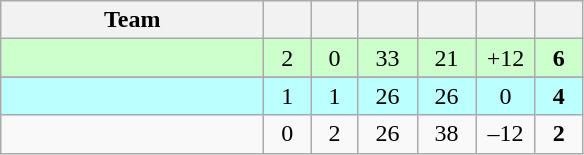<table class="wikitable" style="text-align:center;">
<tr>
<th style="width:10.5em;">Team</th>
<th style="width:1.5em;"></th>
<th style="width:1.5em;"></th>
<th style="width:2.0em;"></th>
<th style="width:2.0em;"></th>
<th style="width:2.0em;"></th>
<th style="width:1.5em;"></th>
</tr>
<tr bgcolor=#cfc>
<td align="left"></td>
<td>2</td>
<td>0</td>
<td>33</td>
<td>21</td>
<td>+12</td>
<td><strong>6</strong></td>
</tr>
<tr>
</tr>
<tr bgcolor=#bff>
<td align="left"></td>
<td>1</td>
<td>1</td>
<td>26</td>
<td>26</td>
<td>0</td>
<td><strong>4</strong></td>
</tr>
<tr>
<td align="left"></td>
<td>0</td>
<td>2</td>
<td>26</td>
<td>38</td>
<td>–12</td>
<td><strong>2</strong></td>
</tr>
</table>
